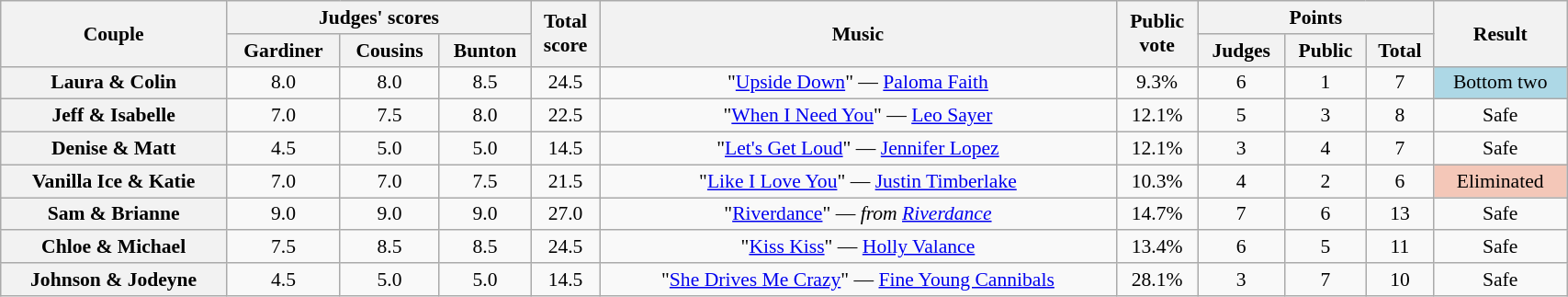<table class="wikitable sortable" style="text-align:center; font-size:90%; width:90%">
<tr>
<th scope="col" rowspan=2>Couple</th>
<th scope="col" colspan=3 class="unsortable">Judges' scores</th>
<th scope="col" rowspan=2>Total<br>score</th>
<th scope="col" rowspan=2 class="unsortable">Music</th>
<th scope="col" rowspan=2>Public<br>vote</th>
<th scope="col" colspan=3 class="unsortable">Points</th>
<th scope="col" rowspan=2 class="unsortable">Result</th>
</tr>
<tr>
<th class="unsortable">Gardiner</th>
<th class="unsortable">Cousins</th>
<th class="unsortable">Bunton</th>
<th class="unsortable">Judges</th>
<th class="unsortable">Public</th>
<th>Total</th>
</tr>
<tr>
<th scope="row">Laura & Colin</th>
<td>8.0</td>
<td>8.0</td>
<td>8.5</td>
<td>24.5</td>
<td>"<a href='#'>Upside Down</a>" — <a href='#'>Paloma Faith</a></td>
<td>9.3%</td>
<td>6</td>
<td>1</td>
<td>7</td>
<td bgcolor=lightblue>Bottom two</td>
</tr>
<tr>
<th scope="row">Jeff & Isabelle</th>
<td>7.0</td>
<td>7.5</td>
<td>8.0</td>
<td>22.5</td>
<td>"<a href='#'>When I Need You</a>" — <a href='#'>Leo Sayer</a></td>
<td>12.1%</td>
<td>5</td>
<td>3</td>
<td>8</td>
<td>Safe</td>
</tr>
<tr>
<th scope="row">Denise & Matt</th>
<td>4.5</td>
<td>5.0</td>
<td>5.0</td>
<td>14.5</td>
<td>"<a href='#'>Let's Get Loud</a>" — <a href='#'>Jennifer Lopez</a></td>
<td>12.1%</td>
<td>3</td>
<td>4</td>
<td>7</td>
<td>Safe</td>
</tr>
<tr>
<th scope="row">Vanilla Ice & Katie</th>
<td>7.0</td>
<td>7.0</td>
<td>7.5</td>
<td>21.5</td>
<td>"<a href='#'>Like I Love You</a>" — <a href='#'>Justin Timberlake</a></td>
<td>10.3%</td>
<td>4</td>
<td>2</td>
<td>6</td>
<td bgcolor="f4c7b8">Eliminated</td>
</tr>
<tr>
<th scope="row">Sam & Brianne</th>
<td>9.0</td>
<td>9.0</td>
<td>9.0</td>
<td>27.0</td>
<td>"<a href='#'>Riverdance</a>" — <em>from <a href='#'>Riverdance</a></em></td>
<td>14.7%</td>
<td>7</td>
<td>6</td>
<td>13</td>
<td>Safe</td>
</tr>
<tr>
<th scope="row">Chloe & Michael</th>
<td>7.5</td>
<td>8.5</td>
<td>8.5</td>
<td>24.5</td>
<td>"<a href='#'>Kiss Kiss</a>" — <a href='#'>Holly Valance</a></td>
<td>13.4%</td>
<td>6</td>
<td>5</td>
<td>11</td>
<td>Safe</td>
</tr>
<tr>
<th scope="row">Johnson & Jodeyne</th>
<td>4.5</td>
<td>5.0</td>
<td>5.0</td>
<td>14.5</td>
<td>"<a href='#'>She Drives Me Crazy</a>" — <a href='#'>Fine Young Cannibals</a></td>
<td>28.1%</td>
<td>3</td>
<td>7</td>
<td>10</td>
<td>Safe</td>
</tr>
</table>
